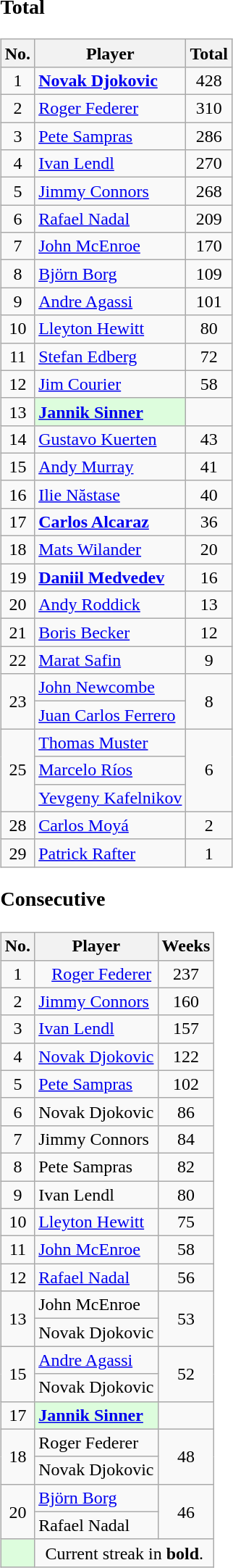<table>
<tr style="vertical-align:top">
<td><br><h3>Total</h3><table class="wikitable nowrap" style="text-align:center">
<tr>
<th scope="col">No.</th>
<th scope="col" style="width:180">Player</th>
<th scope="col" style="width:175">Total</th>
</tr>
<tr>
<td>1</td>
<td style="text-align:left"> <strong><a href='#'>Novak Djokovic</a></strong></td>
<td>428</td>
</tr>
<tr>
<td>2</td>
<td style="text-align:left"> <a href='#'>Roger Federer</a></td>
<td>310</td>
</tr>
<tr>
<td>3</td>
<td style="text-align:left"> <a href='#'>Pete Sampras</a></td>
<td>286</td>
</tr>
<tr>
<td>4</td>
<td style="text-align:left"> <a href='#'>Ivan Lendl</a></td>
<td>270</td>
</tr>
<tr>
<td>5</td>
<td style="text-align:left"> <a href='#'>Jimmy Connors</a></td>
<td>268</td>
</tr>
<tr>
<td>6</td>
<td style="text-align:left"> <a href='#'>Rafael Nadal</a></td>
<td>209</td>
</tr>
<tr>
<td>7</td>
<td style="text-align:left"> <a href='#'>John McEnroe</a></td>
<td>170</td>
</tr>
<tr>
<td>8</td>
<td style="text-align:left"> <a href='#'>Björn Borg</a></td>
<td>109</td>
</tr>
<tr>
<td>9</td>
<td style="text-align:left"> <a href='#'>Andre Agassi</a></td>
<td>101</td>
</tr>
<tr>
<td>10</td>
<td style="text-align:left"> <a href='#'>Lleyton Hewitt</a></td>
<td>80</td>
</tr>
<tr>
<td>11</td>
<td style="text-align:left"> <a href='#'>Stefan Edberg</a></td>
<td>72</td>
</tr>
<tr>
<td>12</td>
<td style="text-align:left"> <a href='#'>Jim Courier</a></td>
<td>58</td>
</tr>
<tr>
<td>13</td>
<td style="text-align:left;background-color: #ddfddd"> <strong><a href='#'>Jannik Sinner</a></strong></td>
<td><strong></strong></td>
</tr>
<tr>
<td>14</td>
<td style="text-align:left"> <a href='#'>Gustavo Kuerten</a></td>
<td>43</td>
</tr>
<tr>
<td>15</td>
<td style="text-align:left"> <a href='#'>Andy Murray</a></td>
<td>41</td>
</tr>
<tr>
<td>16</td>
<td style="text-align:left"> <a href='#'>Ilie Năstase</a></td>
<td>40</td>
</tr>
<tr>
<td>17</td>
<td style="text-align:left"> <strong><a href='#'>Carlos Alcaraz</a></strong></td>
<td>36</td>
</tr>
<tr>
<td>18</td>
<td style="text-align:left"> <a href='#'>Mats Wilander</a></td>
<td>20</td>
</tr>
<tr>
<td>19</td>
<td style="text-align:left"> <strong><a href='#'>Daniil Medvedev</a></strong></td>
<td>16</td>
</tr>
<tr>
<td>20</td>
<td style="text-align:left"> <a href='#'>Andy Roddick</a></td>
<td>13</td>
</tr>
<tr>
<td>21</td>
<td style="text-align:left"> <a href='#'>Boris Becker</a></td>
<td>12</td>
</tr>
<tr>
<td>22</td>
<td style="text-align:left"> <a href='#'>Marat Safin</a></td>
<td>9</td>
</tr>
<tr>
<td rowspan=2>23</td>
<td style="text-align:left"> <a href='#'>John Newcombe</a></td>
<td rowspan=2>8</td>
</tr>
<tr>
<td style="text-align:left"> <a href='#'>Juan Carlos Ferrero</a></td>
</tr>
<tr>
<td rowspan=3>25</td>
<td style="text-align:left"> <a href='#'>Thomas Muster</a></td>
<td rowspan=3>6</td>
</tr>
<tr>
<td style="text-align:left"> <a href='#'>Marcelo Ríos</a></td>
</tr>
<tr>
<td style="text-align:left"> <a href='#'>Yevgeny Kafelnikov</a></td>
</tr>
<tr>
<td>28</td>
<td style="text-align:left"> <a href='#'>Carlos Moyá</a></td>
<td>2</td>
</tr>
<tr>
<td>29</td>
<td style="text-align:left"> <a href='#'>Patrick Rafter</a></td>
<td>1</td>
</tr>
</table>
<h3>Consecutive</h3><table class="wikitable nowrap" style="text-align:center">
<tr>
<th scope="col">No.</th>
<th scope="col" style="width:180">Player</th>
<th scope="col">Weeks</th>
</tr>
<tr>
<td>1</td>
<td style="text-align:left">   <a href='#'>Roger Federer</a></td>
<td>237</td>
</tr>
<tr>
<td>2</td>
<td style="text-align:left"> <a href='#'>Jimmy Connors</a></td>
<td>160</td>
</tr>
<tr>
<td>3</td>
<td style="text-align:left"> <a href='#'>Ivan Lendl</a></td>
<td>157</td>
</tr>
<tr>
<td>4</td>
<td style="text-align:left"> <a href='#'>Novak Djokovic</a></td>
<td>122</td>
</tr>
<tr>
<td>5</td>
<td style="text-align:left"> <a href='#'>Pete Sampras</a></td>
<td>102</td>
</tr>
<tr>
<td>6</td>
<td style="text-align:left"> Novak Djokovic </td>
<td>86</td>
</tr>
<tr>
<td>7</td>
<td style="text-align:left"> Jimmy Connors </td>
<td>84</td>
</tr>
<tr>
<td>8</td>
<td style="text-align:left"> Pete Sampras </td>
<td>82</td>
</tr>
<tr>
<td>9</td>
<td style="text-align:left"> Ivan Lendl </td>
<td>80</td>
</tr>
<tr>
<td>10</td>
<td style="text-align:left"> <a href='#'>Lleyton Hewitt</a></td>
<td>75</td>
</tr>
<tr>
<td>11</td>
<td style="text-align:left"> <a href='#'>John McEnroe</a></td>
<td>58</td>
</tr>
<tr>
<td>12</td>
<td style="text-align:left"> <a href='#'>Rafael Nadal</a></td>
<td>56</td>
</tr>
<tr>
<td rowspan=2>13</td>
<td style="text-align:left"> John McEnroe </td>
<td rowspan=2>53</td>
</tr>
<tr>
<td style="text-align:left"> Novak Djokovic </td>
</tr>
<tr>
<td rowspan=2>15</td>
<td style="text-align:left"> <a href='#'>Andre Agassi</a></td>
<td rowspan=2>52</td>
</tr>
<tr>
<td style="text-align:left"> Novak Djokovic </td>
</tr>
<tr>
<td>17</td>
<td style="text-align:left;background-color: #ddfddd"> <strong><a href='#'>Jannik Sinner</a></strong></td>
<td><strong></strong></td>
</tr>
<tr>
<td rowspan=2>18</td>
<td style="text-align:left"> Roger Federer </td>
<td rowspan=2>48</td>
</tr>
<tr>
<td style="text-align:left"> Novak Djokovic </td>
</tr>
<tr>
<td rowspan=2>20</td>
<td style="text-align:left"> <a href='#'>Björn Borg</a></td>
<td rowspan=2>46</td>
</tr>
<tr>
<td style="text-align:left"> Rafael Nadal </td>
</tr>
<tr>
<td style="background:#ddfddd"></td>
<td colspan="3">Current streak in <strong>bold</strong>.</td>
</tr>
</table>
</td>
</tr>
</table>
